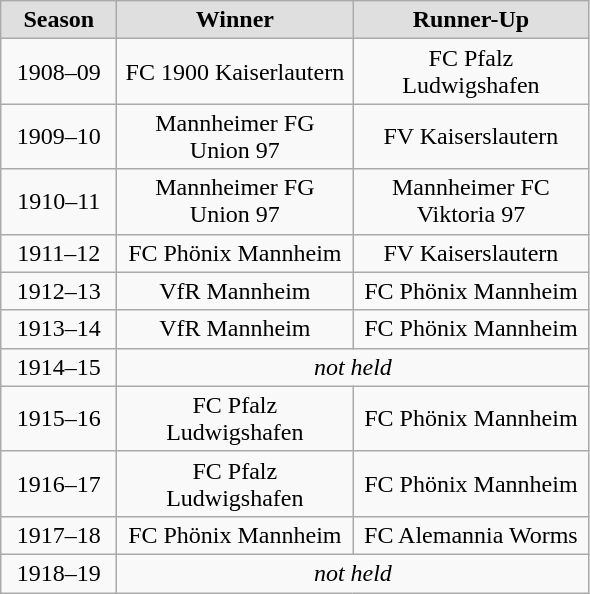<table class="wikitable">
<tr align="center" style="background:#dfdfdf">
<td width="70"><strong>Season</strong></td>
<td width="150"><strong>Winner</strong></td>
<td width="150"><strong>Runner-Up</strong></td>
</tr>
<tr align="center">
<td>1908–09</td>
<td>FC 1900 Kaiserlautern</td>
<td>FC Pfalz Ludwigshafen</td>
</tr>
<tr align="center">
<td>1909–10</td>
<td>Mannheimer FG Union 97</td>
<td>FV Kaiserslautern</td>
</tr>
<tr align="center">
<td>1910–11</td>
<td>Mannheimer FG Union 97</td>
<td>Mannheimer FC Viktoria 97</td>
</tr>
<tr align="center">
<td>1911–12</td>
<td>FC Phönix Mannheim</td>
<td>FV Kaiserslautern</td>
</tr>
<tr align="center">
<td>1912–13</td>
<td>VfR Mannheim</td>
<td>FC Phönix Mannheim</td>
</tr>
<tr align="center">
<td>1913–14</td>
<td>VfR Mannheim</td>
<td>FC Phönix Mannheim</td>
</tr>
<tr align="center">
<td>1914–15</td>
<td colspan=2><em>not held</em></td>
</tr>
<tr align="center">
<td>1915–16</td>
<td>FC Pfalz Ludwigshafen</td>
<td>FC Phönix Mannheim</td>
</tr>
<tr align="center">
<td>1916–17</td>
<td>FC Pfalz Ludwigshafen</td>
<td>FC Phönix Mannheim</td>
</tr>
<tr align="center">
<td>1917–18</td>
<td>FC Phönix Mannheim</td>
<td>FC Alemannia Worms</td>
</tr>
<tr align="center">
<td>1918–19</td>
<td colspan=2><em>not held</em></td>
</tr>
</table>
